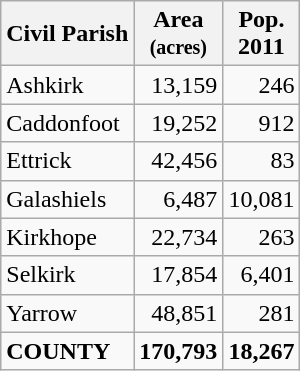<table class="wikitable">
<tr>
<th>Civil Parish</th>
<th>Area<br> <small>(acres)</small></th>
<th>Pop.<br> 2011</th>
</tr>
<tr>
<td align="left">Ashkirk</td>
<td align="right">13,159</td>
<td align="right">246</td>
</tr>
<tr>
<td align="left">Caddonfoot</td>
<td align="right">19,252</td>
<td align="right">912</td>
</tr>
<tr>
<td align="left">Ettrick</td>
<td align="right">42,456</td>
<td align="right">83</td>
</tr>
<tr>
<td align="left">Galashiels</td>
<td align="right">6,487</td>
<td align="right">10,081</td>
</tr>
<tr>
<td align="left">Kirkhope</td>
<td align="right">22,734</td>
<td align="right">263</td>
</tr>
<tr>
<td align="left">Selkirk</td>
<td align="right">17,854</td>
<td align="right">6,401</td>
</tr>
<tr>
<td align="left">Yarrow</td>
<td align="right">48,851</td>
<td align="right">281</td>
</tr>
<tr>
<td><strong>COUNTY</strong></td>
<td align="right"><strong>170,793</strong></td>
<td align="right"><strong>18,267</strong></td>
</tr>
</table>
